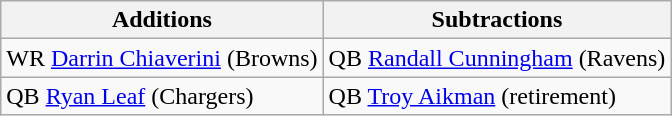<table class="wikitable">
<tr>
<th>Additions</th>
<th>Subtractions</th>
</tr>
<tr>
<td>WR <a href='#'>Darrin Chiaverini</a> (Browns)</td>
<td>QB <a href='#'>Randall Cunningham</a> (Ravens)</td>
</tr>
<tr>
<td>QB <a href='#'>Ryan Leaf</a> (Chargers)</td>
<td>QB <a href='#'>Troy Aikman</a> (retirement)</td>
</tr>
</table>
